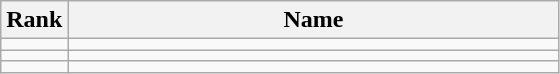<table class="wikitable">
<tr>
<th>Rank</th>
<th style="width: 20em">Name</th>
</tr>
<tr>
<td align="center"></td>
<td></td>
</tr>
<tr>
<td align="center"></td>
<td></td>
</tr>
<tr>
<td align="center"></td>
<td></td>
</tr>
</table>
